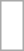<table class="floatright" cellpadding="2" style="border:1px solid darkgrey;">
<tr>
<td colspan="2"></td>
</tr>
<tr>
<td></td>
<td><br></td>
</tr>
</table>
